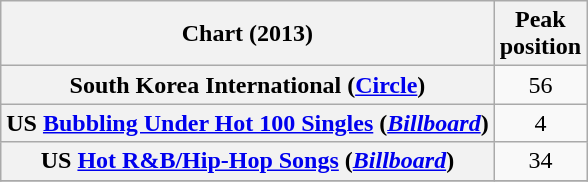<table class="wikitable sortable plainrowheaders" style="text-align:center">
<tr>
<th>Chart (2013)</th>
<th>Peak<br>position</th>
</tr>
<tr>
<th scope="row">South Korea International (<a href='#'>Circle</a>)</th>
<td>56</td>
</tr>
<tr>
<th scope="row">US <a href='#'>Bubbling Under Hot 100 Singles</a> (<em><a href='#'>Billboard</a></em>)</th>
<td>4</td>
</tr>
<tr>
<th scope="row">US <a href='#'>Hot R&B/Hip-Hop Songs</a> (<em><a href='#'>Billboard</a></em>)</th>
<td>34</td>
</tr>
<tr>
</tr>
</table>
